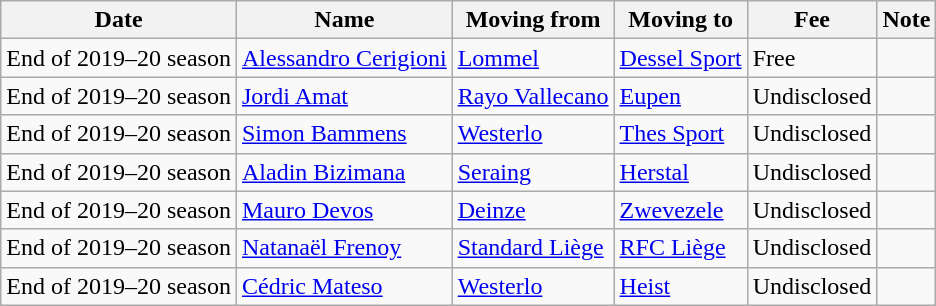<table class="wikitable sortable">
<tr>
<th>Date</th>
<th>Name</th>
<th>Moving from</th>
<th>Moving to</th>
<th>Fee</th>
<th>Note</th>
</tr>
<tr>
<td>End of 2019–20 season</td>
<td><a href='#'>Alessandro Cerigioni</a></td>
<td><a href='#'>Lommel</a></td>
<td><a href='#'>Dessel Sport</a></td>
<td>Free</td>
<td align=center></td>
</tr>
<tr>
<td>End of 2019–20 season</td>
<td> <a href='#'>Jordi Amat</a></td>
<td> <a href='#'>Rayo Vallecano</a></td>
<td><a href='#'>Eupen</a></td>
<td>Undisclosed</td>
<td align=center></td>
</tr>
<tr>
<td>End of 2019–20 season</td>
<td><a href='#'>Simon Bammens</a></td>
<td><a href='#'>Westerlo</a></td>
<td><a href='#'>Thes Sport</a></td>
<td>Undisclosed</td>
<td align=center></td>
</tr>
<tr>
<td>End of 2019–20 season</td>
<td><a href='#'>Aladin Bizimana</a></td>
<td><a href='#'>Seraing</a></td>
<td><a href='#'>Herstal</a></td>
<td>Undisclosed</td>
<td></td>
</tr>
<tr>
<td>End of 2019–20 season</td>
<td><a href='#'>Mauro Devos</a></td>
<td><a href='#'>Deinze</a></td>
<td><a href='#'>Zwevezele</a></td>
<td>Undisclosed</td>
<td></td>
</tr>
<tr>
<td>End of 2019–20 season</td>
<td><a href='#'>Natanaël Frenoy</a></td>
<td><a href='#'>Standard Liège</a></td>
<td><a href='#'>RFC Liège</a></td>
<td>Undisclosed</td>
<td align=center></td>
</tr>
<tr>
<td>End of 2019–20 season</td>
<td><a href='#'>Cédric Mateso</a></td>
<td><a href='#'>Westerlo</a></td>
<td><a href='#'>Heist</a></td>
<td>Undisclosed</td>
<td align=center></td>
</tr>
</table>
